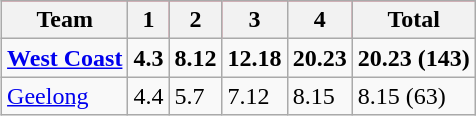<table class="wikitable" | align="right">
<tr bgcolor="#FF0033">
<th>Team</th>
<th>1</th>
<th>2</th>
<th>3</th>
<th>4</th>
<th>Total</th>
</tr>
<tr>
<td><strong><a href='#'>West Coast</a></strong></td>
<td><strong>4.3</strong></td>
<td><strong>8.12</strong></td>
<td><strong>12.18</strong></td>
<td><strong>20.23</strong></td>
<td><strong>20.23 (143)</strong></td>
</tr>
<tr>
<td><a href='#'>Geelong</a></td>
<td>4.4</td>
<td>5.7</td>
<td>7.12</td>
<td>8.15</td>
<td>8.15 (63)</td>
</tr>
</table>
